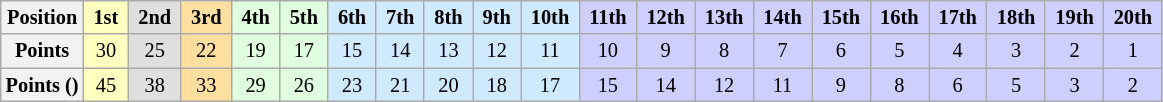<table class="wikitable" style="font-size:85%; text-align:center">
<tr>
<th>Position</th>
<td style="background:#FFFFBF;"> <strong>1st</strong> </td>
<td style="background:#DFDFDF;"> <strong>2nd</strong> </td>
<td style="background:#FFDF9F;"> <strong>3rd</strong> </td>
<td style="background:#DFFFDF;"> <strong>4th</strong> </td>
<td style="background:#DFFFDF;"> <strong>5th</strong> </td>
<td style="background:#CFEAFF;"> <strong>6th</strong> </td>
<td style="background:#CFEAFF;"> <strong>7th</strong> </td>
<td style="background:#CFEAFF;"> <strong>8th</strong> </td>
<td style="background:#CFEAFF;"> <strong>9th</strong> </td>
<td style="background:#CFEAFF;"> <strong>10th</strong> </td>
<td style="background:#CFCFFF;"> <strong>11th</strong> </td>
<td style="background:#CFCFFF;"> <strong>12th</strong> </td>
<td style="background:#CFCFFF;"> <strong>13th</strong> </td>
<td style="background:#CFCFFF;"> <strong>14th</strong> </td>
<td style="background:#CFCFFF;"> <strong>15th</strong> </td>
<td style="background:#CFCFFF;"> <strong>16th</strong> </td>
<td style="background:#CFCFFF;"> <strong>17th</strong> </td>
<td style="background:#CFCFFF;"> <strong>18th</strong> </td>
<td style="background:#CFCFFF;"> <strong>19th</strong> </td>
<td style="background:#CFCFFF;"> <strong>20th</strong> </td>
</tr>
<tr>
<th>Points</th>
<td style="background:#FFFFBF;">30</td>
<td style="background:#DFDFDF;">25</td>
<td style="background:#FFDF9F;">22</td>
<td style="background:#DFFFDF;">19</td>
<td style="background:#DFFFDF;">17</td>
<td style="background:#CFEAFF;">15</td>
<td style="background:#CFEAFF;">14</td>
<td style="background:#CFEAFF;">13</td>
<td style="background:#CFEAFF;">12</td>
<td style="background:#CFEAFF;">11</td>
<td style="background:#CFCFFF;">10</td>
<td style="background:#CFCFFF;">9</td>
<td style="background:#CFCFFF;">8</td>
<td style="background:#CFCFFF;">7</td>
<td style="background:#CFCFFF;">6</td>
<td style="background:#CFCFFF;">5</td>
<td style="background:#CFCFFF;">4</td>
<td style="background:#CFCFFF;">3</td>
<td style="background:#CFCFFF;">2</td>
<td style="background:#CFCFFF;">1</td>
</tr>
<tr>
<th>Points ()</th>
<td style="background:#FFFFBF;">45</td>
<td style="background:#DFDFDF;">38</td>
<td style="background:#FFDF9F;">33</td>
<td style="background:#DFFFDF;">29</td>
<td style="background:#DFFFDF;">26</td>
<td style="background:#CFEAFF;">23</td>
<td style="background:#CFEAFF;">21</td>
<td style="background:#CFEAFF;">20</td>
<td style="background:#CFEAFF;">18</td>
<td style="background:#CFEAFF;">17</td>
<td style="background:#CFCFFF;">15</td>
<td style="background:#CFCFFF;">14</td>
<td style="background:#CFCFFF;">12</td>
<td style="background:#CFCFFF;">11</td>
<td style="background:#CFCFFF;">9</td>
<td style="background:#CFCFFF;">8</td>
<td style="background:#CFCFFF;">6</td>
<td style="background:#CFCFFF;">5</td>
<td style="background:#CFCFFF;">3</td>
<td style="background:#CFCFFF;">2</td>
</tr>
</table>
